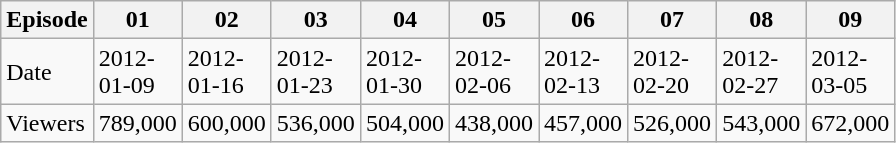<table class="wikitable">
<tr>
<th width = "50">Episode</th>
<th width = "50">01</th>
<th width = "50">02</th>
<th width = "50">03</th>
<th width = "50">04</th>
<th width = "50">05</th>
<th width = "50">06</th>
<th width = "50">07</th>
<th width = "50">08</th>
<th width = "50">09</th>
</tr>
<tr>
<td>Date</td>
<td>2012-01-09</td>
<td>2012-01-16</td>
<td>2012-01-23</td>
<td>2012-01-30</td>
<td>2012-02-06</td>
<td>2012-02-13</td>
<td>2012-02-20</td>
<td>2012-02-27</td>
<td>2012-03-05</td>
</tr>
<tr>
<td>Viewers</td>
<td>789,000</td>
<td>600,000</td>
<td>536,000</td>
<td>504,000</td>
<td>438,000</td>
<td>457,000</td>
<td>526,000</td>
<td>543,000</td>
<td>672,000</td>
</tr>
</table>
